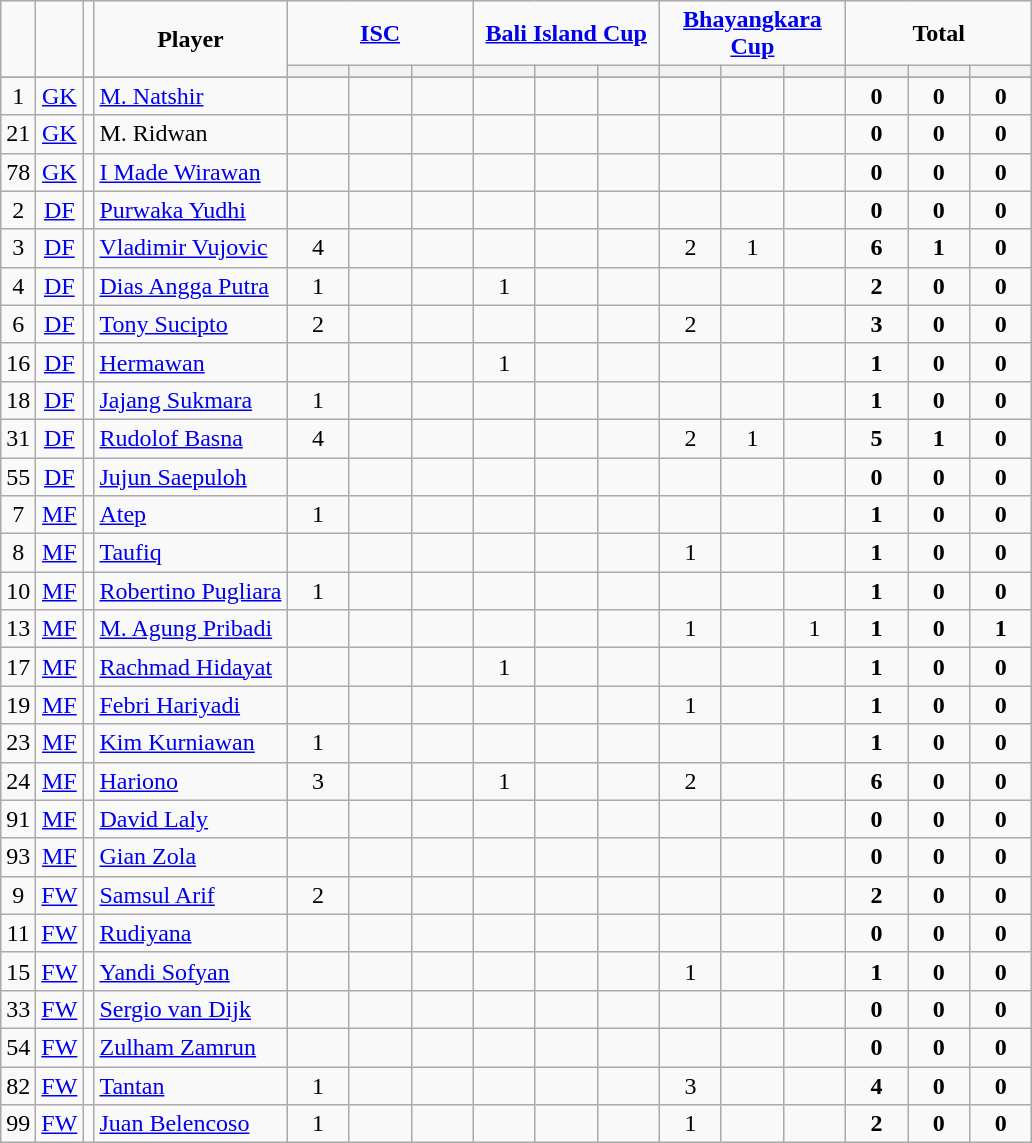<table class="wikitable" style="text-align:center">
<tr>
<td rowspan="2" !width=15><strong></strong></td>
<td rowspan="2" !width=15><strong></strong></td>
<td rowspan="2" !width=15><strong></strong></td>
<td rowspan="2" !width=120><strong>Player</strong></td>
<td colspan="3"><strong><a href='#'>ISC</a></strong></td>
<td colspan="3"><strong><a href='#'>Bali Island Cup</a></strong></td>
<td colspan="3"><strong><a href='#'>Bhayangkara Cup</a></strong></td>
<td colspan="3"><strong>Total</strong></td>
</tr>
<tr>
<th width=34; background:#fe9;"></th>
<th width=34; background:#fe9;"></th>
<th width=34; background:#ff8888;"></th>
<th width=34; background:#fe9;"></th>
<th width=34; background:#fe9;"></th>
<th width=34; background:#ff8888;"></th>
<th width=34; background:#fe9;"></th>
<th width=34; background:#fe9;"></th>
<th width=34; background:#ff8888;"></th>
<th width=34; background:#fe9;"></th>
<th width=34; background:#fe9;"></th>
<th width=34; background:#ff8888;"></th>
</tr>
<tr>
</tr>
<tr>
<td>1</td>
<td><a href='#'>GK</a></td>
<td></td>
<td style="text-align:left"><a href='#'>M. Natshir</a></td>
<td></td>
<td></td>
<td></td>
<td></td>
<td></td>
<td></td>
<td></td>
<td></td>
<td></td>
<td><strong>0</strong></td>
<td><strong>0</strong></td>
<td><strong>0</strong></td>
</tr>
<tr>
<td>21</td>
<td><a href='#'>GK</a></td>
<td></td>
<td style="text-align:left">M. Ridwan</td>
<td></td>
<td></td>
<td></td>
<td></td>
<td></td>
<td></td>
<td></td>
<td></td>
<td></td>
<td><strong>0</strong></td>
<td><strong>0</strong></td>
<td><strong>0</strong></td>
</tr>
<tr>
<td>78</td>
<td><a href='#'>GK</a></td>
<td></td>
<td style="text-align:left"><a href='#'>I Made Wirawan</a></td>
<td></td>
<td></td>
<td></td>
<td></td>
<td></td>
<td></td>
<td></td>
<td></td>
<td></td>
<td><strong>0</strong></td>
<td><strong>0</strong></td>
<td><strong>0</strong></td>
</tr>
<tr>
<td>2</td>
<td><a href='#'>DF</a></td>
<td></td>
<td style="text-align:left"><a href='#'>Purwaka Yudhi</a></td>
<td></td>
<td></td>
<td></td>
<td></td>
<td></td>
<td></td>
<td></td>
<td></td>
<td></td>
<td><strong>0</strong></td>
<td><strong>0</strong></td>
<td><strong>0</strong></td>
</tr>
<tr>
<td>3</td>
<td><a href='#'>DF</a></td>
<td></td>
<td style="text-align:left"><a href='#'>Vladimir Vujovic</a></td>
<td>4</td>
<td></td>
<td></td>
<td></td>
<td></td>
<td></td>
<td>2</td>
<td>1</td>
<td></td>
<td><strong>6</strong></td>
<td><strong>1</strong></td>
<td><strong>0</strong></td>
</tr>
<tr>
<td>4</td>
<td><a href='#'>DF</a></td>
<td></td>
<td style="text-align:left"><a href='#'>Dias Angga Putra</a></td>
<td>1</td>
<td></td>
<td></td>
<td>1</td>
<td></td>
<td></td>
<td></td>
<td></td>
<td></td>
<td><strong>2</strong></td>
<td><strong>0</strong></td>
<td><strong>0</strong></td>
</tr>
<tr>
<td>6</td>
<td><a href='#'>DF</a></td>
<td></td>
<td style="text-align:left"><a href='#'>Tony Sucipto</a></td>
<td>2</td>
<td></td>
<td></td>
<td></td>
<td></td>
<td></td>
<td>2</td>
<td></td>
<td></td>
<td><strong>3</strong></td>
<td><strong>0</strong></td>
<td><strong>0</strong></td>
</tr>
<tr>
<td>16</td>
<td><a href='#'>DF</a></td>
<td></td>
<td style="text-align:left"><a href='#'>Hermawan</a></td>
<td></td>
<td></td>
<td></td>
<td>1</td>
<td></td>
<td></td>
<td></td>
<td></td>
<td></td>
<td><strong>1</strong></td>
<td><strong>0</strong></td>
<td><strong>0</strong></td>
</tr>
<tr>
<td>18</td>
<td><a href='#'>DF</a></td>
<td></td>
<td style="text-align:left"><a href='#'>Jajang Sukmara</a></td>
<td>1</td>
<td></td>
<td></td>
<td></td>
<td></td>
<td></td>
<td></td>
<td></td>
<td></td>
<td><strong>1</strong></td>
<td><strong>0</strong></td>
<td><strong>0</strong></td>
</tr>
<tr>
<td>31</td>
<td><a href='#'>DF</a></td>
<td></td>
<td style="text-align:left"><a href='#'>Rudolof Basna</a></td>
<td>4</td>
<td></td>
<td></td>
<td></td>
<td></td>
<td></td>
<td>2</td>
<td>1</td>
<td></td>
<td><strong>5</strong></td>
<td><strong>1</strong></td>
<td><strong>0</strong></td>
</tr>
<tr>
<td>55</td>
<td><a href='#'>DF</a></td>
<td></td>
<td style="text-align:left"><a href='#'>Jujun Saepuloh</a></td>
<td></td>
<td></td>
<td></td>
<td></td>
<td></td>
<td></td>
<td></td>
<td></td>
<td></td>
<td><strong>0</strong></td>
<td><strong>0</strong></td>
<td><strong>0</strong></td>
</tr>
<tr>
<td>7</td>
<td><a href='#'>MF</a></td>
<td></td>
<td style="text-align:left"><a href='#'>Atep</a></td>
<td>1</td>
<td></td>
<td></td>
<td></td>
<td></td>
<td></td>
<td></td>
<td></td>
<td></td>
<td><strong>1</strong></td>
<td><strong>0</strong></td>
<td><strong>0</strong></td>
</tr>
<tr>
<td>8</td>
<td><a href='#'>MF</a></td>
<td></td>
<td style="text-align:left"><a href='#'>Taufiq</a></td>
<td></td>
<td></td>
<td></td>
<td></td>
<td></td>
<td></td>
<td>1</td>
<td></td>
<td></td>
<td><strong>1</strong></td>
<td><strong>0</strong></td>
<td><strong>0</strong></td>
</tr>
<tr>
<td>10</td>
<td><a href='#'>MF</a></td>
<td></td>
<td style="text-align:left"><a href='#'>Robertino Pugliara</a></td>
<td>1</td>
<td></td>
<td></td>
<td></td>
<td></td>
<td></td>
<td></td>
<td></td>
<td></td>
<td><strong>1</strong></td>
<td><strong>0</strong></td>
<td><strong>0</strong></td>
</tr>
<tr>
<td>13</td>
<td><a href='#'>MF</a></td>
<td></td>
<td style="text-align:left"><a href='#'>M. Agung Pribadi</a></td>
<td></td>
<td></td>
<td></td>
<td></td>
<td></td>
<td></td>
<td>1</td>
<td></td>
<td>1</td>
<td><strong>1</strong></td>
<td><strong>0</strong></td>
<td><strong>1</strong></td>
</tr>
<tr>
<td>17</td>
<td><a href='#'>MF</a></td>
<td></td>
<td style="text-align:left"><a href='#'>Rachmad Hidayat</a></td>
<td></td>
<td></td>
<td></td>
<td>1</td>
<td></td>
<td></td>
<td></td>
<td></td>
<td></td>
<td><strong>1</strong></td>
<td><strong>0</strong></td>
<td><strong>0</strong></td>
</tr>
<tr>
<td>19</td>
<td><a href='#'>MF</a></td>
<td></td>
<td style="text-align:left"><a href='#'>Febri Hariyadi</a></td>
<td></td>
<td></td>
<td></td>
<td></td>
<td></td>
<td></td>
<td>1</td>
<td></td>
<td></td>
<td><strong>1</strong></td>
<td><strong>0</strong></td>
<td><strong>0</strong></td>
</tr>
<tr>
<td>23</td>
<td><a href='#'>MF</a></td>
<td></td>
<td style="text-align:left"><a href='#'>Kim Kurniawan</a></td>
<td>1</td>
<td></td>
<td></td>
<td></td>
<td></td>
<td></td>
<td></td>
<td></td>
<td></td>
<td><strong>1</strong></td>
<td><strong>0</strong></td>
<td><strong>0</strong></td>
</tr>
<tr>
<td>24</td>
<td><a href='#'>MF</a></td>
<td></td>
<td style="text-align:left"><a href='#'>Hariono</a></td>
<td>3</td>
<td></td>
<td></td>
<td>1</td>
<td></td>
<td></td>
<td>2</td>
<td></td>
<td></td>
<td><strong>6</strong></td>
<td><strong>0</strong></td>
<td><strong>0</strong></td>
</tr>
<tr>
<td>91</td>
<td><a href='#'>MF</a></td>
<td></td>
<td style="text-align:left"><a href='#'>David Laly</a></td>
<td></td>
<td></td>
<td></td>
<td></td>
<td></td>
<td></td>
<td></td>
<td></td>
<td></td>
<td><strong>0</strong></td>
<td><strong>0</strong></td>
<td><strong>0</strong></td>
</tr>
<tr>
<td>93</td>
<td><a href='#'>MF</a></td>
<td></td>
<td style="text-align:left"><a href='#'>Gian Zola</a></td>
<td></td>
<td></td>
<td></td>
<td></td>
<td></td>
<td></td>
<td></td>
<td></td>
<td></td>
<td><strong>0</strong></td>
<td><strong>0</strong></td>
<td><strong>0</strong></td>
</tr>
<tr>
<td>9</td>
<td><a href='#'>FW</a></td>
<td></td>
<td style="text-align:left"><a href='#'>Samsul Arif</a></td>
<td>2</td>
<td></td>
<td></td>
<td></td>
<td></td>
<td></td>
<td></td>
<td></td>
<td></td>
<td><strong>2</strong></td>
<td><strong>0</strong></td>
<td><strong>0</strong></td>
</tr>
<tr>
<td>11</td>
<td><a href='#'>FW</a></td>
<td></td>
<td style="text-align:left"><a href='#'>Rudiyana</a></td>
<td></td>
<td></td>
<td></td>
<td></td>
<td></td>
<td></td>
<td></td>
<td></td>
<td></td>
<td><strong>0</strong></td>
<td><strong>0</strong></td>
<td><strong>0</strong></td>
</tr>
<tr>
<td>15</td>
<td><a href='#'>FW</a></td>
<td></td>
<td style="text-align:left"><a href='#'>Yandi Sofyan</a></td>
<td></td>
<td></td>
<td></td>
<td></td>
<td></td>
<td></td>
<td>1</td>
<td></td>
<td></td>
<td><strong>1</strong></td>
<td><strong>0</strong></td>
<td><strong>0</strong></td>
</tr>
<tr>
<td>33</td>
<td><a href='#'>FW</a></td>
<td></td>
<td style="text-align:left"><a href='#'>Sergio van Dijk</a></td>
<td></td>
<td></td>
<td></td>
<td></td>
<td></td>
<td></td>
<td></td>
<td></td>
<td></td>
<td><strong>0</strong></td>
<td><strong>0</strong></td>
<td><strong>0</strong></td>
</tr>
<tr>
<td>54</td>
<td><a href='#'>FW</a></td>
<td></td>
<td style="text-align:left"><a href='#'>Zulham Zamrun</a></td>
<td></td>
<td></td>
<td></td>
<td></td>
<td></td>
<td></td>
<td></td>
<td></td>
<td></td>
<td><strong>0</strong></td>
<td><strong>0</strong></td>
<td><strong>0</strong></td>
</tr>
<tr>
<td>82</td>
<td><a href='#'>FW</a></td>
<td></td>
<td style="text-align:left"><a href='#'>Tantan</a></td>
<td>1</td>
<td></td>
<td></td>
<td></td>
<td></td>
<td></td>
<td>3</td>
<td></td>
<td></td>
<td><strong>4</strong></td>
<td><strong>0</strong></td>
<td><strong>0</strong></td>
</tr>
<tr>
<td>99</td>
<td><a href='#'>FW</a></td>
<td></td>
<td style="text-align:left"><a href='#'>Juan Belencoso</a></td>
<td>1</td>
<td></td>
<td></td>
<td></td>
<td></td>
<td></td>
<td>1</td>
<td></td>
<td></td>
<td><strong>2</strong></td>
<td><strong>0</strong></td>
<td><strong>0</strong></td>
</tr>
</table>
